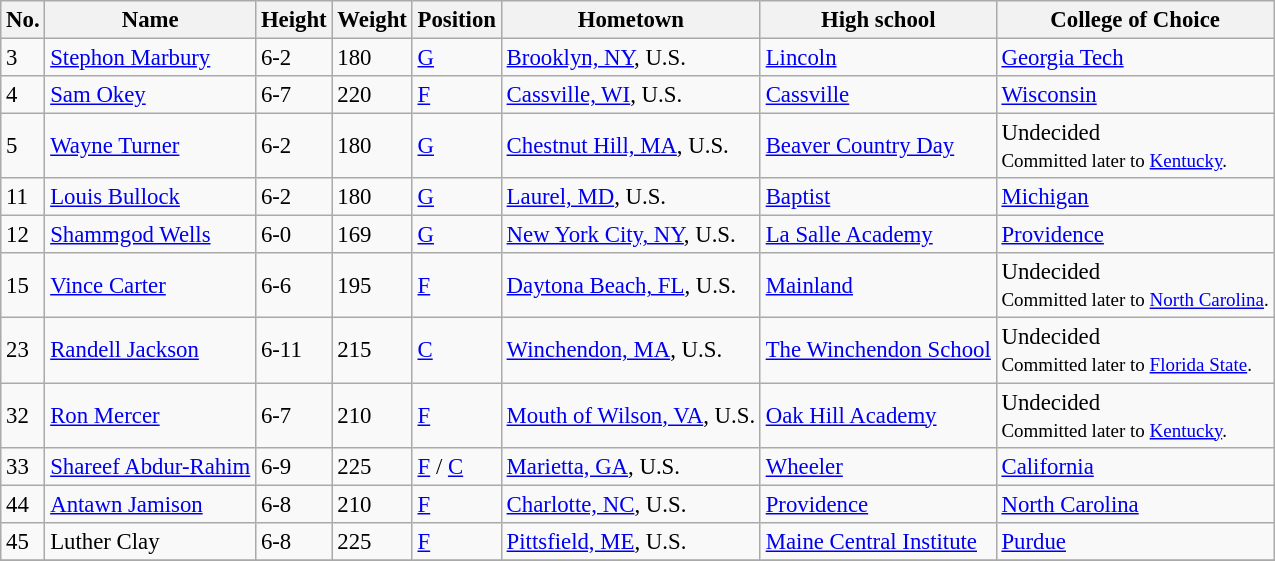<table class="wikitable sortable" style="font-size: 95%;">
<tr>
<th>No.</th>
<th>Name</th>
<th>Height</th>
<th>Weight</th>
<th>Position</th>
<th>Hometown</th>
<th>High school</th>
<th>College of Choice</th>
</tr>
<tr>
<td>3</td>
<td><a href='#'>Stephon Marbury</a></td>
<td>6-2</td>
<td>180</td>
<td><a href='#'>G</a></td>
<td><a href='#'>Brooklyn, NY</a>, U.S.</td>
<td><a href='#'>Lincoln</a></td>
<td><a href='#'>Georgia Tech</a></td>
</tr>
<tr>
<td>4</td>
<td><a href='#'>Sam Okey</a></td>
<td>6-7</td>
<td>220</td>
<td><a href='#'>F</a></td>
<td><a href='#'>Cassville, WI</a>, U.S.</td>
<td><a href='#'>Cassville</a></td>
<td><a href='#'>Wisconsin</a></td>
</tr>
<tr>
<td>5</td>
<td><a href='#'>Wayne Turner</a></td>
<td>6-2</td>
<td>180</td>
<td><a href='#'>G</a></td>
<td><a href='#'>Chestnut Hill, MA</a>, U.S.</td>
<td><a href='#'>Beaver Country Day</a></td>
<td>Undecided<br><small>Committed later to <a href='#'>Kentucky</a>.</small></td>
</tr>
<tr>
<td>11</td>
<td><a href='#'>Louis Bullock</a></td>
<td>6-2</td>
<td>180</td>
<td><a href='#'>G</a></td>
<td><a href='#'>Laurel, MD</a>, U.S.</td>
<td><a href='#'>Baptist</a></td>
<td><a href='#'>Michigan</a></td>
</tr>
<tr>
<td>12</td>
<td><a href='#'>Shammgod Wells</a></td>
<td>6-0</td>
<td>169</td>
<td><a href='#'>G</a></td>
<td><a href='#'>New York City, NY</a>, U.S.</td>
<td><a href='#'>La Salle Academy</a></td>
<td><a href='#'>Providence</a></td>
</tr>
<tr>
<td>15</td>
<td><a href='#'>Vince Carter</a></td>
<td>6-6</td>
<td>195</td>
<td><a href='#'>F</a></td>
<td><a href='#'>Daytona Beach, FL</a>, U.S.</td>
<td><a href='#'>Mainland</a></td>
<td>Undecided<br><small>Committed later to <a href='#'>North Carolina</a>.</small></td>
</tr>
<tr>
<td>23</td>
<td><a href='#'>Randell Jackson</a></td>
<td>6-11</td>
<td>215</td>
<td><a href='#'>C</a></td>
<td><a href='#'>Winchendon, MA</a>, U.S.</td>
<td><a href='#'>The Winchendon School</a></td>
<td>Undecided<br><small>Committed later to <a href='#'>Florida State</a>.</small></td>
</tr>
<tr>
<td>32</td>
<td><a href='#'>Ron Mercer</a></td>
<td>6-7</td>
<td>210</td>
<td><a href='#'>F</a></td>
<td><a href='#'>Mouth of Wilson, VA</a>, U.S.</td>
<td><a href='#'>Oak Hill Academy</a></td>
<td>Undecided<br><small>Committed later to <a href='#'>Kentucky</a>.</small></td>
</tr>
<tr>
<td>33</td>
<td><a href='#'>Shareef Abdur-Rahim</a></td>
<td>6-9</td>
<td>225</td>
<td><a href='#'>F</a> / <a href='#'>C</a></td>
<td><a href='#'>Marietta, GA</a>, U.S.</td>
<td><a href='#'>Wheeler</a></td>
<td><a href='#'>California</a></td>
</tr>
<tr>
<td>44</td>
<td><a href='#'>Antawn Jamison</a></td>
<td>6-8</td>
<td>210</td>
<td><a href='#'>F</a></td>
<td><a href='#'>Charlotte, NC</a>, U.S.</td>
<td><a href='#'>Providence</a></td>
<td><a href='#'>North Carolina</a></td>
</tr>
<tr>
<td>45</td>
<td>Luther Clay</td>
<td>6-8</td>
<td>225</td>
<td><a href='#'>F</a></td>
<td><a href='#'>Pittsfield, ME</a>, U.S.</td>
<td><a href='#'>Maine Central Institute</a></td>
<td><a href='#'>Purdue</a></td>
</tr>
<tr>
</tr>
</table>
